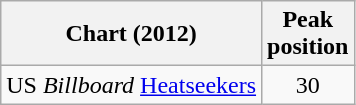<table class="wikitable">
<tr>
<th>Chart (2012)</th>
<th>Peak<br>position</th>
</tr>
<tr>
<td>US <em>Billboard</em> <a href='#'>Heatseekers</a></td>
<td align="center">30</td>
</tr>
</table>
